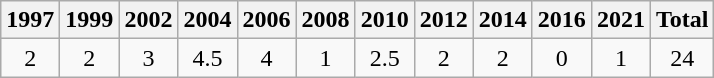<table class="wikitable" style="text-align:center">
<tr>
<th>1997</th>
<th>1999</th>
<th>2002</th>
<th>2004</th>
<th>2006</th>
<th>2008</th>
<th>2010</th>
<th>2012</th>
<th>2014</th>
<th>2016</th>
<th>2021</th>
<th>Total</th>
</tr>
<tr>
<td>2</td>
<td>2</td>
<td>3</td>
<td>4.5</td>
<td>4</td>
<td>1</td>
<td>2.5</td>
<td>2</td>
<td>2</td>
<td>0</td>
<td>1</td>
<td 23>24</td>
</tr>
</table>
